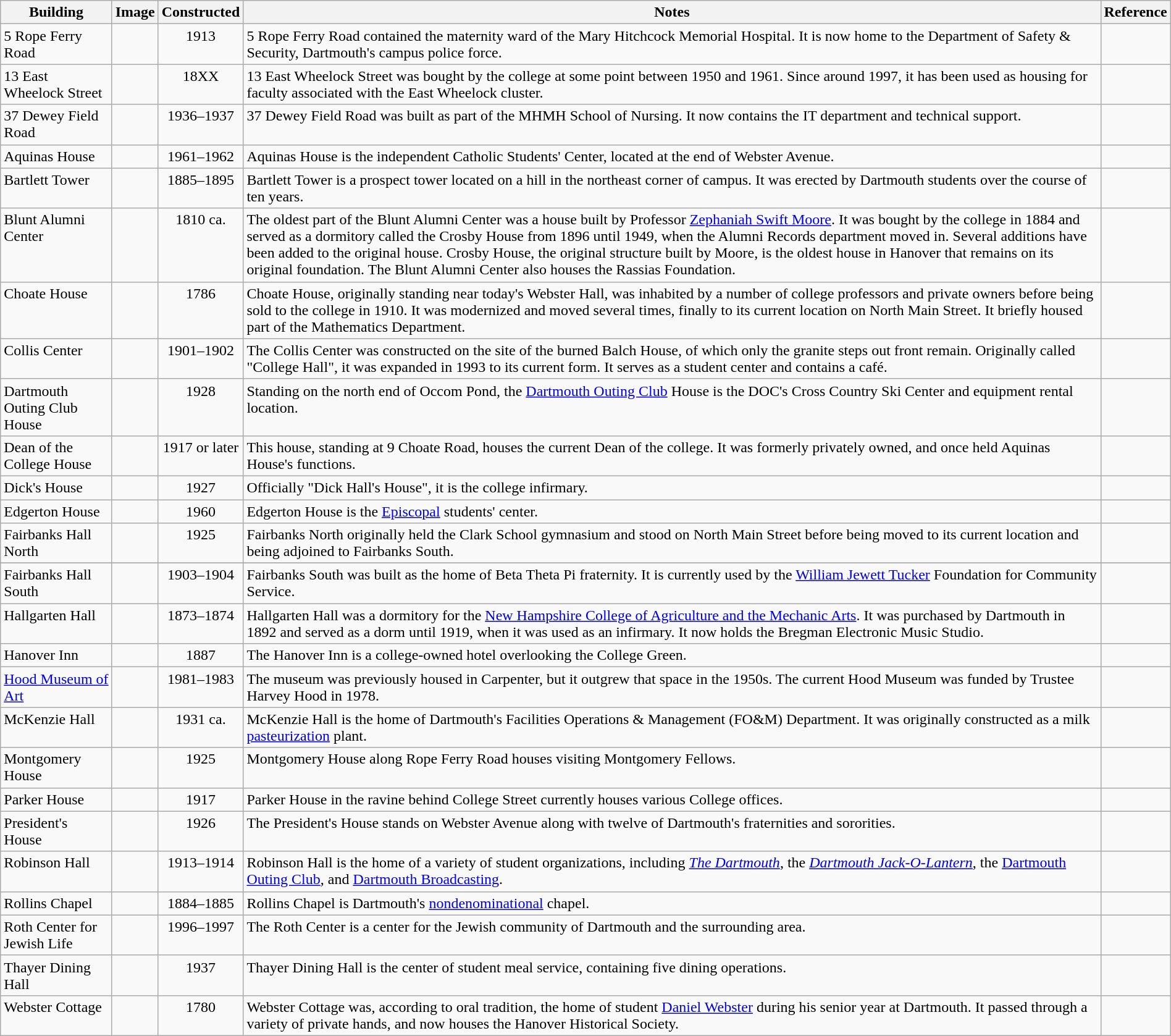<table class="wikitable sortable" style="width:100%">
<tr>
<th width="*">Building</th>
<th width="*" class="unsortable">Image</th>
<th width="*">Constructed</th>
<th width="*" class="unsortable">Notes</th>
<th width="*" class="unsortable">Reference</th>
</tr>
<tr valign="top">
<td>5 Rope Ferry Road</td>
<td align="center"></td>
<td align="center">1913</td>
<td>5 Rope Ferry Road contained the maternity ward of the Mary Hitchcock Memorial Hospital. It is now home to the Department of Safety & Security, Dartmouth's campus police force.</td>
<td align="center"></td>
</tr>
<tr valign="top">
<td>13 East Wheelock Street</td>
<td align="center"></td>
<td align="center">18XX</td>
<td>13 East Wheelock Street was bought by the college at some point between 1950 and 1961. Since around 1997, it has been used as housing for faculty associated with the East Wheelock cluster.</td>
<td align="center"></td>
</tr>
<tr valign="top">
<td>37 Dewey Field Road</td>
<td align="center"></td>
<td align="center">1936–1937</td>
<td>37 Dewey Field Road was built as part of the MHMH School of Nursing. It now contains the IT department and technical support.</td>
<td align="center"></td>
</tr>
<tr valign="top">
<td>Aquinas House</td>
<td align="center"><br></td>
<td align="center">1961–1962</td>
<td>Aquinas House is the independent Catholic Students' Center, located at the end of Webster Avenue.</td>
<td align="center"></td>
</tr>
<tr valign="top">
<td>Bartlett Tower</td>
<td align="center"></td>
<td align="center">1885–1895</td>
<td>Bartlett Tower is a  prospect tower located on a hill in the northeast corner of campus. It was erected by Dartmouth students over the course of ten years.</td>
<td align="center"></td>
</tr>
<tr valign="top">
<td>Blunt Alumni Center</td>
<td align="center"></td>
<td align="center">1810 ca.</td>
<td>The oldest part of the Blunt Alumni Center was a house built by Professor <a href='#'>Zephaniah Swift Moore</a>. It was bought by the college in 1884 and served as a dormitory called the Crosby House from 1896 until 1949, when the Alumni Records department moved in. Several additions have been added to the original house. Crosby House, the original structure built by Moore, is the oldest house in Hanover that remains on its original foundation. The Blunt Alumni Center also houses the Rassias Foundation.</td>
<td align="center"></td>
</tr>
<tr valign="top">
<td>Choate House</td>
<td align="center"></td>
<td align="center">1786</td>
<td>Choate House, originally standing near today's Webster Hall, was inhabited by a number of college professors and private owners before being sold to the college in 1910. It was modernized and moved several times, finally to its current location on North Main Street. It briefly housed part of the Mathematics Department.</td>
<td align="center"></td>
</tr>
<tr valign="top">
<td>Collis Center</td>
<td align="center"></td>
<td align="center">1901–1902</td>
<td>The Collis Center was constructed on the site of the burned Balch House, of which only the granite steps out front remain. Originally called "College Hall", it was expanded in 1993 to its current form. It serves as a student center and contains a café.</td>
<td align="center"></td>
</tr>
<tr valign="top">
<td>Dartmouth Outing Club House</td>
<td align="center"></td>
<td align="center">1928</td>
<td>Standing on the north end of Occom Pond, the <a href='#'>Dartmouth Outing Club</a> House is the DOC's Cross Country Ski Center and equipment rental location.</td>
<td align="center"></td>
</tr>
<tr valign="top">
<td>Dean of the College House</td>
<td align="center"></td>
<td align="center">1917 or later</td>
<td>This house, standing at 9 Choate Road, houses the current Dean of the college. It was formerly privately owned, and once held Aquinas House's functions.</td>
<td align="center"></td>
</tr>
<tr valign="top">
<td>Dick's House</td>
<td align="center"></td>
<td align="center">1927</td>
<td>Officially "Dick Hall's House", it is the college infirmary.</td>
<td align="center"></td>
</tr>
<tr valign="top">
<td>Edgerton House</td>
<td align="center"></td>
<td align="center">1960</td>
<td>Edgerton House is the <a href='#'>Episcopal</a> students' center.</td>
<td align="center"></td>
</tr>
<tr valign="top">
<td>Fairbanks Hall North</td>
<td align="center"></td>
<td align="center">1925</td>
<td>Fairbanks North originally held the Clark School gymnasium and stood on North Main Street before being moved to its current location and being adjoined to Fairbanks South.</td>
<td align="center"></td>
</tr>
<tr valign="top">
</tr>
<tr valign="top">
<td>Fairbanks Hall South</td>
<td align="center"></td>
<td align="center">1903–1904</td>
<td>Fairbanks South was built as the home of Beta Theta Pi fraternity. It is currently used by the <a href='#'>William Jewett Tucker</a> Foundation for Community Service.</td>
<td align="center"></td>
</tr>
<tr valign="top">
<td>Hallgarten Hall</td>
<td align="center"></td>
<td align="center">1873–1874</td>
<td>Hallgarten Hall was a dormitory for the <a href='#'>New Hampshire College of Agriculture and the Mechanic Arts</a>. It was purchased by Dartmouth in 1892 and served as a dorm until 1919, when it was used as an infirmary. It now holds the Bregman Electronic Music Studio.</td>
<td align="center"></td>
</tr>
<tr valign="top">
<td>Hanover Inn</td>
<td align="center"></td>
<td align="center">1887</td>
<td>The Hanover Inn is a college-owned hotel overlooking the College Green.</td>
<td align="center"></td>
</tr>
<tr valign="top">
<td><a href='#'>Hood Museum of Art</a></td>
<td align="center"></td>
<td align="center">1981–1983</td>
<td>The museum was previously housed in Carpenter, but it outgrew that space in the 1950s. The current  Hood Museum was funded by Trustee Harvey Hood in 1978.</td>
<td align="center"></td>
</tr>
<tr valign="top">
<td>McKenzie Hall</td>
<td align="center"></td>
<td align="center">1931 ca.</td>
<td>McKenzie Hall is the home of Dartmouth's Facilities Operations & Management (FO&M) Department. It was originally constructed as a milk <a href='#'>pasteurization</a> plant.</td>
<td align="center"></td>
</tr>
<tr valign="top">
<td>Montgomery House</td>
<td align="center"></td>
<td align="center">1925</td>
<td>Montgomery House along Rope Ferry Road houses visiting Montgomery Fellows.</td>
<td align="center"></td>
</tr>
<tr valign="top">
<td>Parker House</td>
<td align="center"></td>
<td align="center">1917</td>
<td>Parker House in the ravine behind College Street currently houses various College offices.</td>
<td align="center"></td>
</tr>
<tr valign="top">
<td>President's House</td>
<td align="center"></td>
<td align="center">1926</td>
<td>The President's House stands on Webster Avenue along with twelve of Dartmouth's fraternities and sororities.</td>
<td align="center"></td>
</tr>
<tr valign="top">
<td>Robinson Hall</td>
<td align="center"></td>
<td align="center">1913–1914</td>
<td>Robinson Hall is the home of a variety of student organizations, including <em><a href='#'>The Dartmouth</a></em>, the <em><a href='#'>Dartmouth Jack-O-Lantern</a></em>, the <a href='#'>Dartmouth Outing Club</a>, and <a href='#'>Dartmouth Broadcasting</a>.</td>
<td align="center"></td>
</tr>
<tr valign="top">
<td>Rollins Chapel</td>
<td align="center"></td>
<td align="center">1884–1885</td>
<td>Rollins Chapel is Dartmouth's <a href='#'>nondenominational</a> chapel.</td>
<td align="center"></td>
</tr>
<tr valign="top">
<td>Roth Center for Jewish Life</td>
<td align="center"></td>
<td align="center">1996–1997</td>
<td>The Roth Center is a center for the Jewish community of Dartmouth and the surrounding area.</td>
<td align="center"></td>
</tr>
<tr valign="top">
<td>Thayer Dining Hall</td>
<td align="center"></td>
<td align="center">1937</td>
<td>Thayer Dining Hall is the center of student meal service, containing five dining operations.</td>
<td align="center"></td>
</tr>
<tr valign="top">
<td>Webster Cottage</td>
<td align="center"></td>
<td align="center">1780</td>
<td>Webster Cottage was, according to oral tradition, the home of student <a href='#'>Daniel Webster</a> during his senior year at Dartmouth. It passed through a variety of private hands, and now houses the Hanover Historical Society.</td>
<td align="center"></td>
</tr>
</table>
